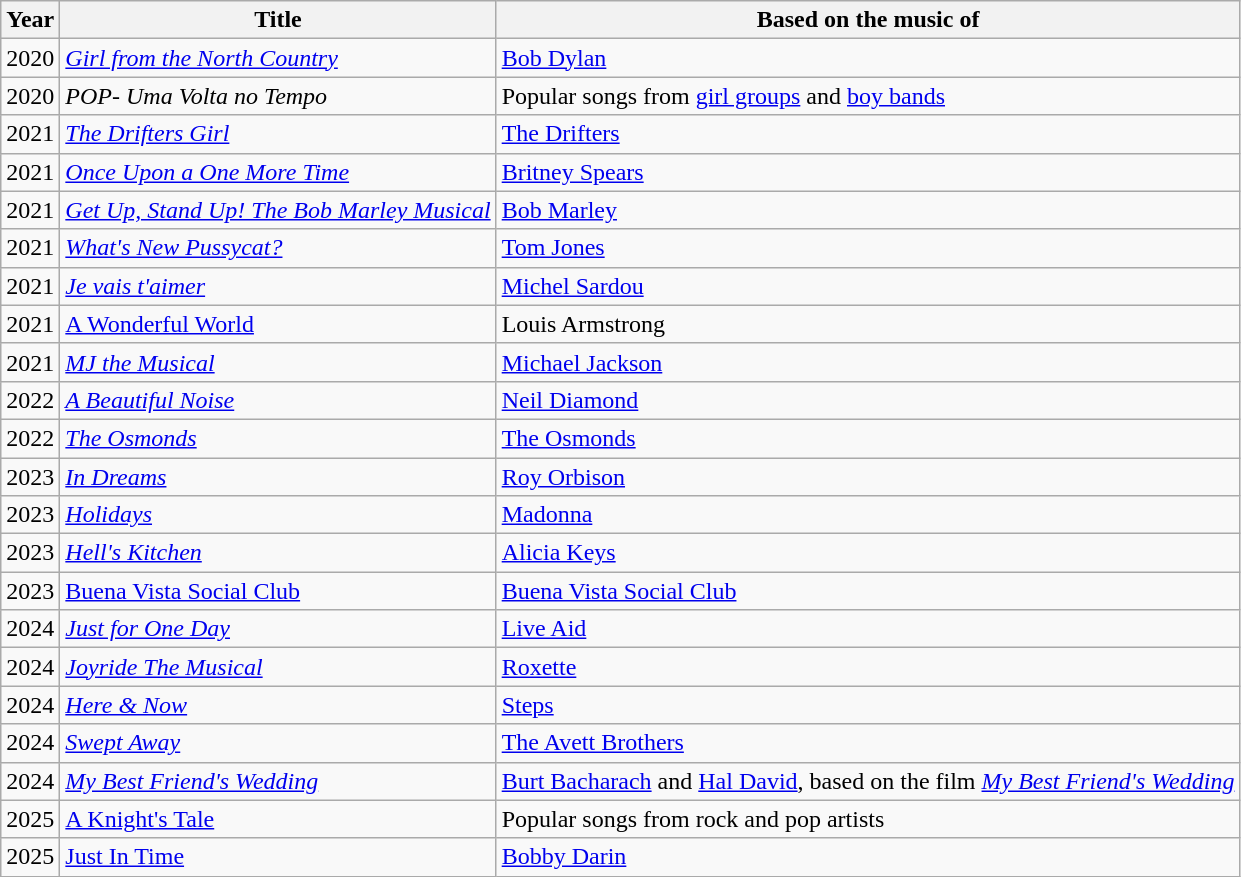<table class="wikitable sortable">
<tr>
<th>Year</th>
<th>Title</th>
<th>Based on the music of</th>
</tr>
<tr>
<td>2020</td>
<td><em><a href='#'>Girl from the North Country</a></em></td>
<td><a href='#'>Bob Dylan</a></td>
</tr>
<tr>
<td>2020</td>
<td><em>POP- Uma Volta no Tempo</em></td>
<td>Popular songs from <a href='#'>girl groups</a> and <a href='#'>boy bands</a></td>
</tr>
<tr>
<td>2021</td>
<td><em><a href='#'>The Drifters Girl</a></em></td>
<td><a href='#'>The Drifters</a></td>
</tr>
<tr>
<td>2021</td>
<td><em><a href='#'>Once Upon a One More Time</a></em></td>
<td><a href='#'>Britney Spears</a></td>
</tr>
<tr>
<td>2021</td>
<td><em><a href='#'>Get Up, Stand Up! The Bob Marley Musical</a></em></td>
<td><a href='#'>Bob Marley</a></td>
</tr>
<tr>
<td>2021</td>
<td><em><a href='#'>What's New Pussycat?</a></em></td>
<td><a href='#'>Tom Jones</a></td>
</tr>
<tr>
<td>2021</td>
<td><em><a href='#'>Je vais t'aimer</a></em></td>
<td><a href='#'>Michel Sardou</a></td>
</tr>
<tr>
<td>2021</td>
<td><a href='#'>A Wonderful World</a></td>
<td>Louis Armstrong</td>
</tr>
<tr>
<td>2021</td>
<td><em><a href='#'>MJ the Musical</a></em></td>
<td><a href='#'>Michael Jackson</a></td>
</tr>
<tr>
<td>2022</td>
<td><em><a href='#'>A Beautiful Noise</a></em></td>
<td><a href='#'>Neil Diamond</a></td>
</tr>
<tr>
<td>2022</td>
<td><em><a href='#'>The Osmonds</a></em></td>
<td><a href='#'>The Osmonds</a></td>
</tr>
<tr>
<td>2023</td>
<td><em><a href='#'>In Dreams</a></em></td>
<td><a href='#'>Roy Orbison</a></td>
</tr>
<tr>
<td>2023</td>
<td><em><a href='#'>Holidays</a></em></td>
<td><a href='#'>Madonna</a></td>
</tr>
<tr>
<td>2023</td>
<td><em><a href='#'>Hell's Kitchen</a></em></td>
<td><a href='#'>Alicia Keys</a></td>
</tr>
<tr>
<td>2023</td>
<td><a href='#'>Buena Vista Social Club</a></td>
<td><a href='#'>Buena Vista Social Club</a></td>
</tr>
<tr>
<td>2024</td>
<td><em><a href='#'>Just for One Day</a></em></td>
<td><a href='#'>Live Aid</a></td>
</tr>
<tr>
<td>2024</td>
<td><em><a href='#'>Joyride The Musical</a></em></td>
<td><a href='#'>Roxette</a></td>
</tr>
<tr>
<td>2024</td>
<td><em><a href='#'>Here & Now</a></em></td>
<td><a href='#'>Steps</a></td>
</tr>
<tr>
<td>2024</td>
<td><em><a href='#'>Swept Away</a></em></td>
<td><a href='#'>The Avett Brothers</a></td>
</tr>
<tr>
<td>2024</td>
<td><em><a href='#'>My Best Friend's Wedding</a></em></td>
<td><a href='#'>Burt Bacharach</a> and <a href='#'>Hal David</a>, based on the film <em><a href='#'>My Best Friend's Wedding</a></em></td>
</tr>
<tr>
<td>2025</td>
<td><a href='#'>A Knight's Tale</a></td>
<td>Popular songs from rock and pop artists</td>
</tr>
<tr>
<td>2025</td>
<td><a href='#'>Just In Time</a></td>
<td><a href='#'>Bobby Darin</a></td>
</tr>
</table>
